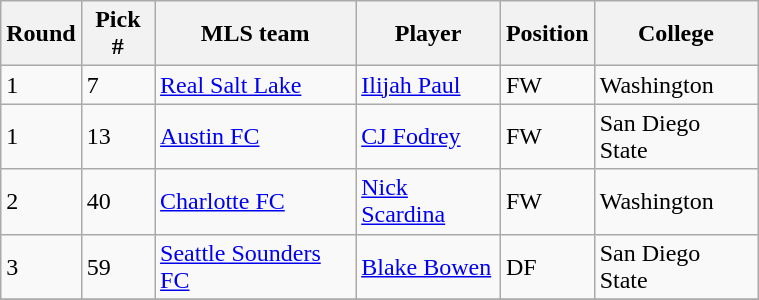<table class="wikitable sortable" style="width:40%">
<tr>
<th>Round</th>
<th>Pick #</th>
<th>MLS team</th>
<th>Player</th>
<th>Position</th>
<th>College</th>
</tr>
<tr>
<td>1</td>
<td>7</td>
<td><a href='#'>Real Salt Lake</a></td>
<td><a href='#'>Ilijah Paul</a></td>
<td>FW</td>
<td>Washington</td>
</tr>
<tr>
<td>1</td>
<td>13</td>
<td><a href='#'>Austin FC</a></td>
<td><a href='#'>CJ Fodrey</a></td>
<td>FW</td>
<td>San Diego State</td>
</tr>
<tr>
<td>2</td>
<td>40</td>
<td><a href='#'>Charlotte FC</a></td>
<td><a href='#'>Nick Scardina</a></td>
<td>FW</td>
<td>Washington</td>
</tr>
<tr>
<td>3</td>
<td>59</td>
<td><a href='#'>Seattle Sounders FC</a></td>
<td><a href='#'>Blake Bowen</a></td>
<td>DF</td>
<td>San Diego State</td>
</tr>
<tr>
</tr>
</table>
